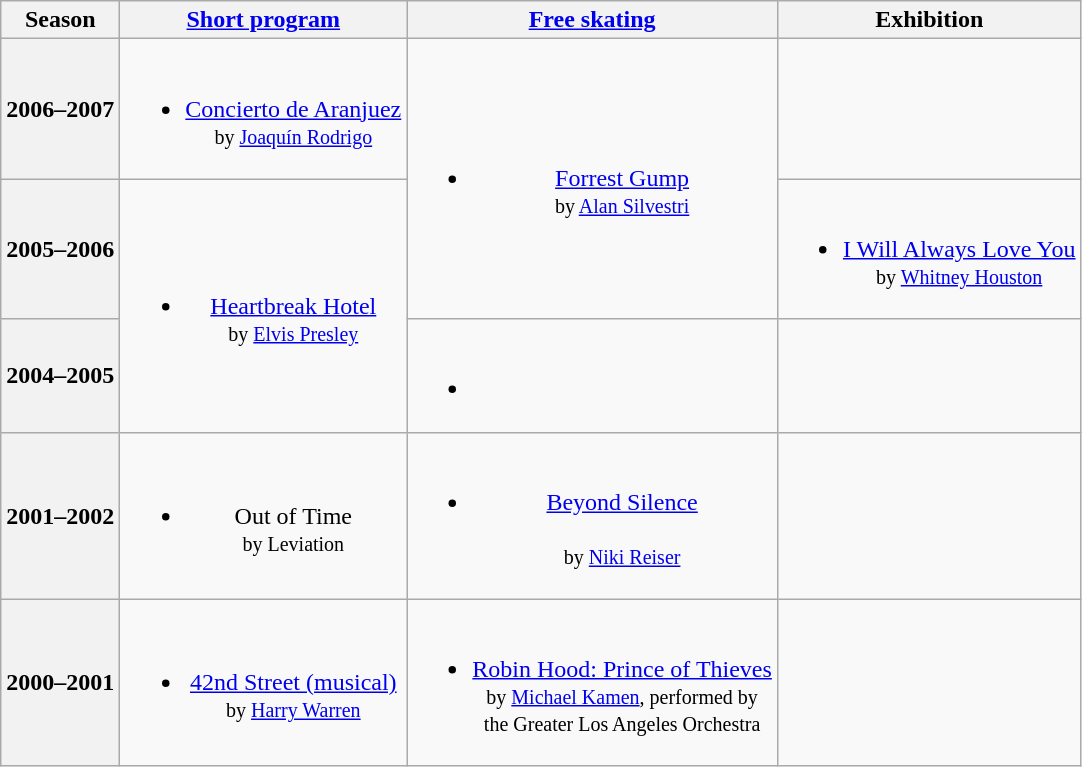<table class=wikitable style=text-align:center>
<tr>
<th>Season</th>
<th><a href='#'>Short program</a></th>
<th><a href='#'>Free skating</a></th>
<th>Exhibition</th>
</tr>
<tr>
<th>2006–2007 <br> </th>
<td><br><ul><li><a href='#'>Concierto de Aranjuez</a> <br><small> by <a href='#'>Joaquín Rodrigo</a> </small></li></ul></td>
<td rowspan=2><br><ul><li><a href='#'>Forrest Gump</a> <br><small> by <a href='#'>Alan Silvestri</a> </small></li></ul></td>
<td></td>
</tr>
<tr>
<th>2005–2006 <br> </th>
<td rowspan=2><br><ul><li><a href='#'>Heartbreak Hotel</a> <br><small> by <a href='#'>Elvis Presley</a> </small></li></ul></td>
<td><br><ul><li><a href='#'>I Will Always Love You</a> <br><small> by <a href='#'>Whitney Houston</a> </small></li></ul></td>
</tr>
<tr>
<th>2004–2005 <br> </th>
<td><br><ul><li></li></ul></td>
<td></td>
</tr>
<tr>
<th>2001–2002 <br> </th>
<td><br><ul><li>Out of Time <br><small> by Leviation </small></li></ul></td>
<td><br><ul><li><a href='#'>Beyond Silence</a> <br><small>  <br> by <a href='#'>Niki Reiser</a> </small></li></ul></td>
<td></td>
</tr>
<tr>
<th>2000–2001 <br> </th>
<td><br><ul><li><a href='#'>42nd Street (musical)</a> <br><small> by <a href='#'>Harry Warren</a> </small></li></ul></td>
<td><br><ul><li><a href='#'>Robin Hood: Prince of Thieves</a> <br><small> by <a href='#'>Michael Kamen</a>, performed by <br>the Greater Los Angeles Orchestra </small></li></ul></td>
<td></td>
</tr>
</table>
